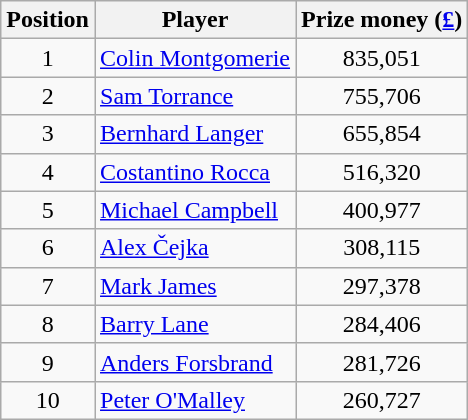<table class="wikitable">
<tr>
<th>Position</th>
<th>Player</th>
<th>Prize money (<a href='#'>£</a>)</th>
</tr>
<tr>
<td align=center>1</td>
<td> <a href='#'>Colin Montgomerie</a></td>
<td align=center>835,051</td>
</tr>
<tr>
<td align=center>2</td>
<td> <a href='#'>Sam Torrance</a></td>
<td align=center>755,706</td>
</tr>
<tr>
<td align=center>3</td>
<td> <a href='#'>Bernhard Langer</a></td>
<td align=center>655,854</td>
</tr>
<tr>
<td align=center>4</td>
<td> <a href='#'>Costantino Rocca</a></td>
<td align=center>516,320</td>
</tr>
<tr>
<td align=center>5</td>
<td> <a href='#'>Michael Campbell</a></td>
<td align=center>400,977</td>
</tr>
<tr>
<td align=center>6</td>
<td> <a href='#'>Alex Čejka</a></td>
<td align=center>308,115</td>
</tr>
<tr>
<td align=center>7</td>
<td> <a href='#'>Mark James</a></td>
<td align=center>297,378</td>
</tr>
<tr>
<td align=center>8</td>
<td> <a href='#'>Barry Lane</a></td>
<td align=center>284,406</td>
</tr>
<tr>
<td align=center>9</td>
<td> <a href='#'>Anders Forsbrand</a></td>
<td align=center>281,726</td>
</tr>
<tr>
<td align=center>10</td>
<td> <a href='#'>Peter O'Malley</a></td>
<td align=center>260,727</td>
</tr>
</table>
